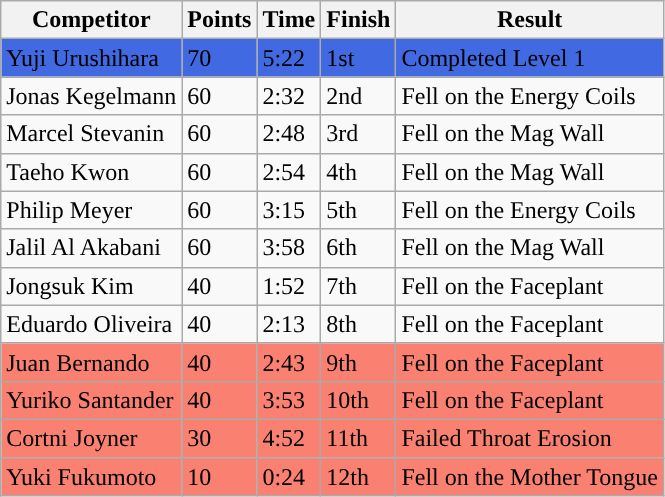<table class="wikitable sortable">
<tr>
<th>Competitor</th>
<th>Points</th>
<th>Time</th>
<th>Finish</th>
<th>Result</th>
</tr>
<tr style="background:royalblue;">
<td> Yuji Urushihara</td>
<td>70</td>
<td>5:22</td>
<td>1st</td>
<td>Completed Level 1</td>
</tr>
<tr>
<td> Jonas Kegelmann</td>
<td>60</td>
<td>2:32</td>
<td>2nd</td>
<td>Fell on the Energy Coils</td>
</tr>
<tr>
<td> Marcel Stevanin</td>
<td>60</td>
<td>2:48</td>
<td>3rd</td>
<td>Fell on the Mag Wall</td>
</tr>
<tr>
<td> Taeho Kwon</td>
<td>60</td>
<td>2:54</td>
<td>4th</td>
<td>Fell on the Mag Wall</td>
</tr>
<tr>
<td> Philip Meyer</td>
<td>60</td>
<td>3:15</td>
<td>5th</td>
<td>Fell on the Energy Coils</td>
</tr>
<tr>
<td> Jalil Al Akabani</td>
<td>60</td>
<td>3:58</td>
<td>6th</td>
<td>Fell on the Mag Wall</td>
</tr>
<tr>
<td> Jongsuk Kim</td>
<td>40</td>
<td>1:52</td>
<td>7th</td>
<td>Fell on the Faceplant</td>
</tr>
<tr>
<td> Eduardo Oliveira</td>
<td>40</td>
<td>2:13</td>
<td>8th</td>
<td>Fell on the Faceplant</td>
</tr>
<tr style="background-color:#fa8072">
<td> Juan Bernando</td>
<td>40</td>
<td>2:43</td>
<td>9th</td>
<td>Fell on the Faceplant</td>
</tr>
<tr style="background-color:#fa8072">
<td> Yuriko Santander</td>
<td>40</td>
<td>3:53</td>
<td>10th</td>
<td>Fell on the Faceplant</td>
</tr>
<tr style="background-color:#fa8072">
<td> Cortni Joyner</td>
<td>30</td>
<td>4:52</td>
<td>11th</td>
<td>Failed Throat Erosion</td>
</tr>
<tr style="background-color:#fa8072">
<td> Yuki Fukumoto</td>
<td>10</td>
<td>0:24</td>
<td>12th</td>
<td>Fell on the Mother Tongue</td>
</tr>
</table>
